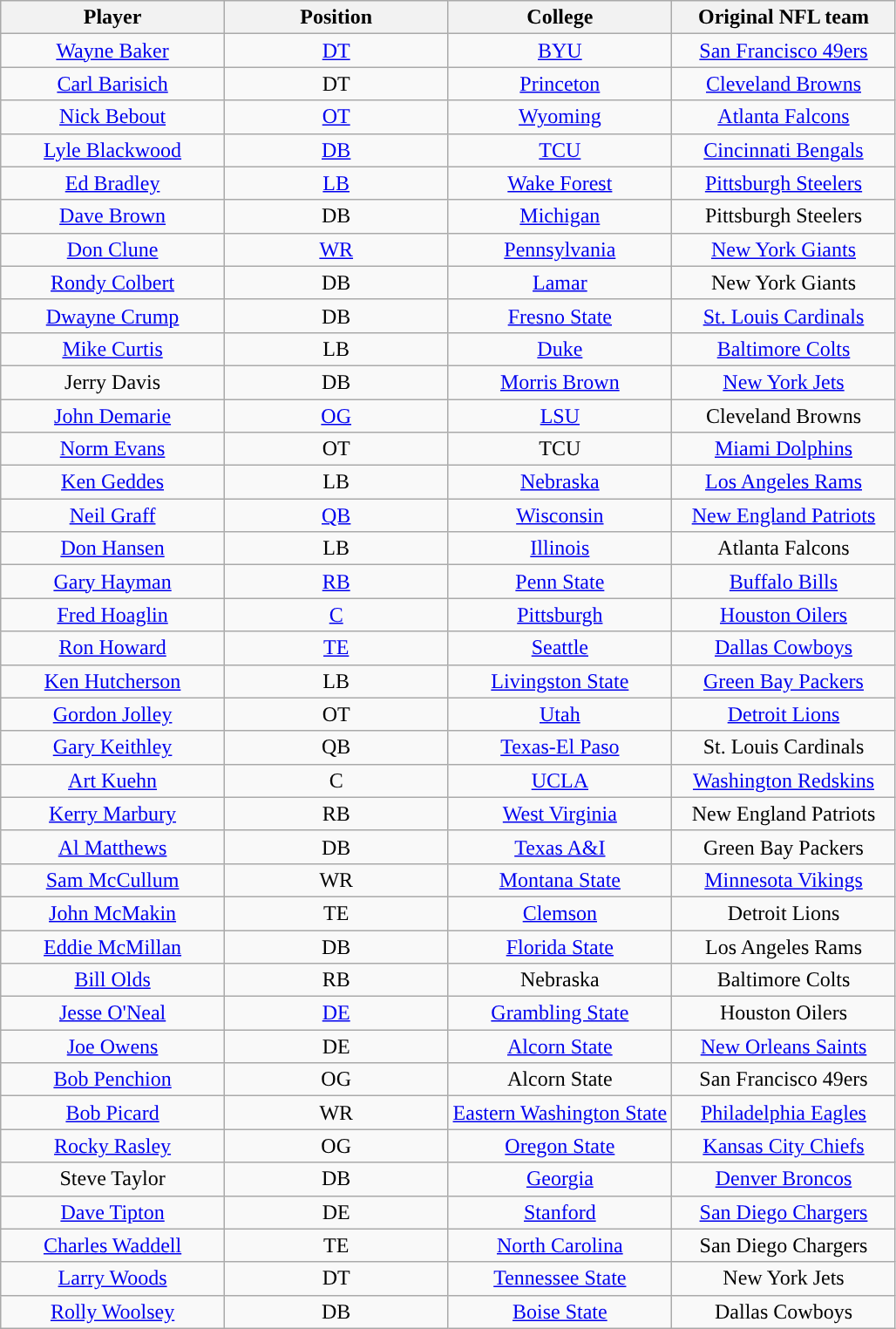<table class="wikitable sortable sortable" style="text-align:center">
<tr>
<th width=25%>Player</th>
<th width=25%>Position</th>
<th width=25%>College</th>
<th width=25%>Original NFL team</th>
</tr>
<tr>
<td><a href='#'>Wayne Baker</a></td>
<td><a href='#'>DT</a></td>
<td><a href='#'>BYU</a></td>
<td><a href='#'>San Francisco 49ers</a></td>
</tr>
<tr>
<td><a href='#'>Carl Barisich</a></td>
<td>DT</td>
<td><a href='#'>Princeton</a></td>
<td><a href='#'>Cleveland Browns</a></td>
</tr>
<tr>
<td><a href='#'>Nick Bebout</a></td>
<td><a href='#'>OT</a></td>
<td><a href='#'>Wyoming</a></td>
<td><a href='#'>Atlanta Falcons</a></td>
</tr>
<tr>
<td><a href='#'>Lyle Blackwood</a></td>
<td><a href='#'>DB</a></td>
<td><a href='#'>TCU</a></td>
<td><a href='#'>Cincinnati Bengals</a></td>
</tr>
<tr>
<td><a href='#'>Ed Bradley</a></td>
<td><a href='#'>LB</a></td>
<td><a href='#'>Wake Forest</a></td>
<td><a href='#'>Pittsburgh Steelers</a></td>
</tr>
<tr>
<td><a href='#'>Dave Brown</a></td>
<td>DB</td>
<td><a href='#'>Michigan</a></td>
<td>Pittsburgh Steelers</td>
</tr>
<tr>
<td><a href='#'>Don Clune</a></td>
<td><a href='#'>WR</a></td>
<td><a href='#'>Pennsylvania</a></td>
<td><a href='#'>New York Giants</a></td>
</tr>
<tr>
<td><a href='#'>Rondy Colbert</a></td>
<td>DB</td>
<td><a href='#'>Lamar</a></td>
<td>New York Giants</td>
</tr>
<tr>
<td><a href='#'>Dwayne Crump</a></td>
<td>DB</td>
<td><a href='#'>Fresno State</a></td>
<td><a href='#'>St. Louis Cardinals</a></td>
</tr>
<tr>
<td><a href='#'>Mike Curtis</a></td>
<td>LB</td>
<td><a href='#'>Duke</a></td>
<td><a href='#'>Baltimore Colts</a></td>
</tr>
<tr>
<td>Jerry Davis</td>
<td>DB</td>
<td><a href='#'>Morris Brown</a></td>
<td><a href='#'>New York Jets</a></td>
</tr>
<tr>
<td><a href='#'>John Demarie</a></td>
<td><a href='#'>OG</a></td>
<td><a href='#'>LSU</a></td>
<td>Cleveland Browns</td>
</tr>
<tr>
<td><a href='#'>Norm Evans</a></td>
<td>OT</td>
<td>TCU</td>
<td><a href='#'>Miami Dolphins</a></td>
</tr>
<tr>
<td><a href='#'>Ken Geddes</a></td>
<td>LB</td>
<td><a href='#'>Nebraska</a></td>
<td><a href='#'>Los Angeles Rams</a></td>
</tr>
<tr>
<td><a href='#'>Neil Graff</a></td>
<td><a href='#'>QB</a></td>
<td><a href='#'>Wisconsin</a></td>
<td><a href='#'>New England Patriots</a></td>
</tr>
<tr>
<td><a href='#'>Don Hansen</a></td>
<td>LB</td>
<td><a href='#'>Illinois</a></td>
<td>Atlanta Falcons</td>
</tr>
<tr>
<td><a href='#'>Gary Hayman</a></td>
<td><a href='#'>RB</a></td>
<td><a href='#'>Penn State</a></td>
<td><a href='#'>Buffalo Bills</a></td>
</tr>
<tr>
<td><a href='#'>Fred Hoaglin</a></td>
<td><a href='#'>C</a></td>
<td><a href='#'>Pittsburgh</a></td>
<td><a href='#'>Houston Oilers</a></td>
</tr>
<tr>
<td><a href='#'>Ron Howard</a></td>
<td><a href='#'>TE</a></td>
<td><a href='#'>Seattle</a></td>
<td><a href='#'>Dallas Cowboys</a></td>
</tr>
<tr>
<td><a href='#'>Ken Hutcherson</a></td>
<td>LB</td>
<td><a href='#'>Livingston State</a></td>
<td><a href='#'>Green Bay Packers</a></td>
</tr>
<tr>
<td><a href='#'>Gordon Jolley</a></td>
<td>OT</td>
<td><a href='#'>Utah</a></td>
<td><a href='#'>Detroit Lions</a></td>
</tr>
<tr>
<td><a href='#'>Gary Keithley</a></td>
<td>QB</td>
<td><a href='#'>Texas-El Paso</a></td>
<td>St. Louis Cardinals</td>
</tr>
<tr>
<td><a href='#'>Art Kuehn</a></td>
<td>C</td>
<td><a href='#'>UCLA</a></td>
<td><a href='#'>Washington Redskins</a></td>
</tr>
<tr>
<td><a href='#'>Kerry Marbury</a></td>
<td>RB</td>
<td><a href='#'>West Virginia</a></td>
<td>New England Patriots</td>
</tr>
<tr>
<td><a href='#'>Al Matthews</a></td>
<td>DB</td>
<td><a href='#'>Texas A&I</a></td>
<td>Green Bay Packers</td>
</tr>
<tr>
<td><a href='#'>Sam McCullum</a></td>
<td>WR</td>
<td><a href='#'>Montana State</a></td>
<td><a href='#'>Minnesota Vikings</a></td>
</tr>
<tr>
<td><a href='#'>John McMakin</a></td>
<td>TE</td>
<td><a href='#'>Clemson</a></td>
<td>Detroit Lions</td>
</tr>
<tr>
<td><a href='#'>Eddie McMillan</a></td>
<td>DB</td>
<td><a href='#'>Florida State</a></td>
<td>Los Angeles Rams</td>
</tr>
<tr>
<td><a href='#'>Bill Olds</a></td>
<td>RB</td>
<td>Nebraska</td>
<td>Baltimore Colts</td>
</tr>
<tr>
<td><a href='#'>Jesse O'Neal</a></td>
<td><a href='#'>DE</a></td>
<td><a href='#'>Grambling State</a></td>
<td>Houston Oilers</td>
</tr>
<tr>
<td><a href='#'>Joe Owens</a></td>
<td>DE</td>
<td><a href='#'>Alcorn State</a></td>
<td><a href='#'>New Orleans Saints</a></td>
</tr>
<tr>
<td><a href='#'>Bob Penchion</a></td>
<td>OG</td>
<td>Alcorn State</td>
<td>San Francisco 49ers</td>
</tr>
<tr>
<td><a href='#'>Bob Picard</a></td>
<td>WR</td>
<td><a href='#'>Eastern Washington State</a></td>
<td><a href='#'>Philadelphia Eagles</a></td>
</tr>
<tr>
<td><a href='#'>Rocky Rasley</a></td>
<td>OG</td>
<td><a href='#'>Oregon State</a></td>
<td><a href='#'>Kansas City Chiefs</a></td>
</tr>
<tr>
<td>Steve Taylor</td>
<td>DB</td>
<td><a href='#'>Georgia</a></td>
<td><a href='#'>Denver Broncos</a></td>
</tr>
<tr>
<td><a href='#'>Dave Tipton</a></td>
<td>DE</td>
<td><a href='#'>Stanford</a></td>
<td><a href='#'>San Diego Chargers</a></td>
</tr>
<tr>
<td><a href='#'>Charles Waddell</a></td>
<td>TE</td>
<td><a href='#'>North Carolina</a></td>
<td>San Diego Chargers</td>
</tr>
<tr>
<td><a href='#'>Larry Woods</a></td>
<td>DT</td>
<td><a href='#'>Tennessee State</a></td>
<td>New York Jets</td>
</tr>
<tr>
<td><a href='#'>Rolly Woolsey</a></td>
<td>DB</td>
<td><a href='#'>Boise State</a></td>
<td>Dallas Cowboys</td>
</tr>
</table>
